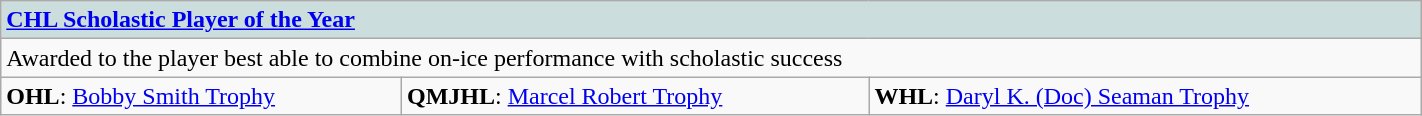<table class="wikitable" width="75%">
<tr style="font-weight:bold; background-color:#ccdddd;" |>
<td colspan="3"><a href='#'>CHL Scholastic Player of the Year</a></td>
</tr>
<tr>
<td colspan="3">Awarded to the player best able to combine on-ice performance with scholastic success</td>
</tr>
<tr>
<td><strong>OHL</strong>: <a href='#'>Bobby Smith Trophy</a></td>
<td><strong>QMJHL</strong>: <a href='#'>Marcel Robert Trophy</a></td>
<td><strong>WHL</strong>: <a href='#'>Daryl K. (Doc) Seaman Trophy</a></td>
</tr>
</table>
